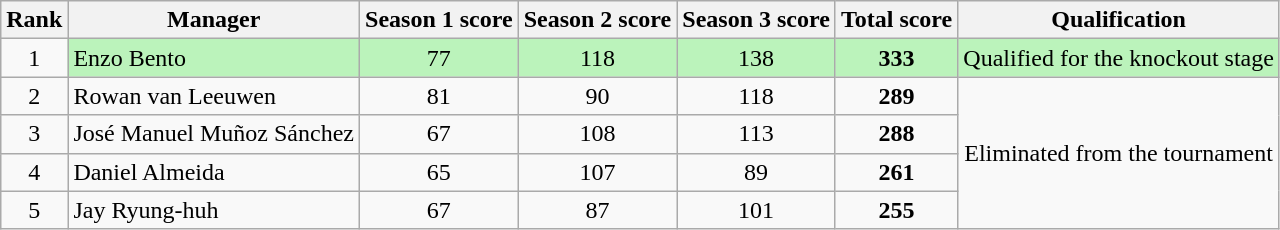<table class="wikitable" style="text-align:center">
<tr>
<th>Rank</th>
<th>Manager</th>
<th>Season 1 score</th>
<th>Season 2 score</th>
<th>Season 3 score</th>
<th>Total score</th>
<th>Qualification</th>
</tr>
<tr>
<td>1</td>
<td align=left style="background:#BBF3BB"> Enzo Bento</td>
<td style="background:#BBF3BB">77</td>
<td style="background:#BBF3BB">118</td>
<td style="background:#BBF3BB">138</td>
<td style="background:#BBF3BB"><strong>333</strong></td>
<td style="background:#BBF3BB">Qualified for the knockout stage</td>
</tr>
<tr>
<td>2</td>
<td align="left"> Rowan van Leeuwen</td>
<td>81</td>
<td>90</td>
<td>118</td>
<td><strong>289</strong></td>
<td rowspan="4">Eliminated from the tournament</td>
</tr>
<tr>
<td>3</td>
<td align="left"> José Manuel Muñoz Sánchez</td>
<td>67</td>
<td>108</td>
<td>113</td>
<td><strong>288</strong></td>
</tr>
<tr>
<td>4</td>
<td align="left"> Daniel Almeida</td>
<td>65</td>
<td>107</td>
<td>89</td>
<td><strong>261</strong></td>
</tr>
<tr>
<td>5</td>
<td align="left"> Jay Ryung-huh</td>
<td>67</td>
<td>87</td>
<td>101</td>
<td><strong>255</strong></td>
</tr>
</table>
